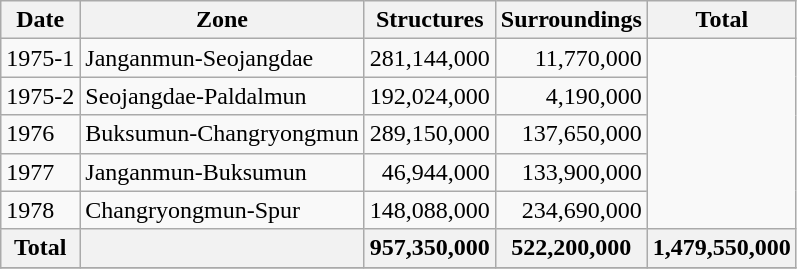<table class="wikitable">
<tr>
<th>Date</th>
<th>Zone</th>
<th>Structures</th>
<th>Surroundings</th>
<th>Total</th>
</tr>
<tr>
<td>1975-1</td>
<td>Janganmun-Seojangdae</td>
<td align=right>281,144,000</td>
<td align=right>11,770,000</td>
<td rowspan=5></td>
</tr>
<tr>
<td>1975-2</td>
<td>Seojangdae-Paldalmun</td>
<td align=right>192,024,000</td>
<td align=right>4,190,000</td>
</tr>
<tr>
<td>1976</td>
<td>Buksumun-Changryongmun</td>
<td align=right>289,150,000</td>
<td align=right>137,650,000</td>
</tr>
<tr>
<td>1977</td>
<td>Janganmun-Buksumun</td>
<td align=right>46,944,000</td>
<td align=right>133,900,000</td>
</tr>
<tr>
<td>1978</td>
<td>Changryongmun-Spur</td>
<td align=right>148,088,000</td>
<td align=right>234,690,000</td>
</tr>
<tr>
<th>Total</th>
<th></th>
<th align=right>957,350,000</th>
<th align=right>522,200,000</th>
<th>1,479,550,000</th>
</tr>
<tr>
</tr>
</table>
